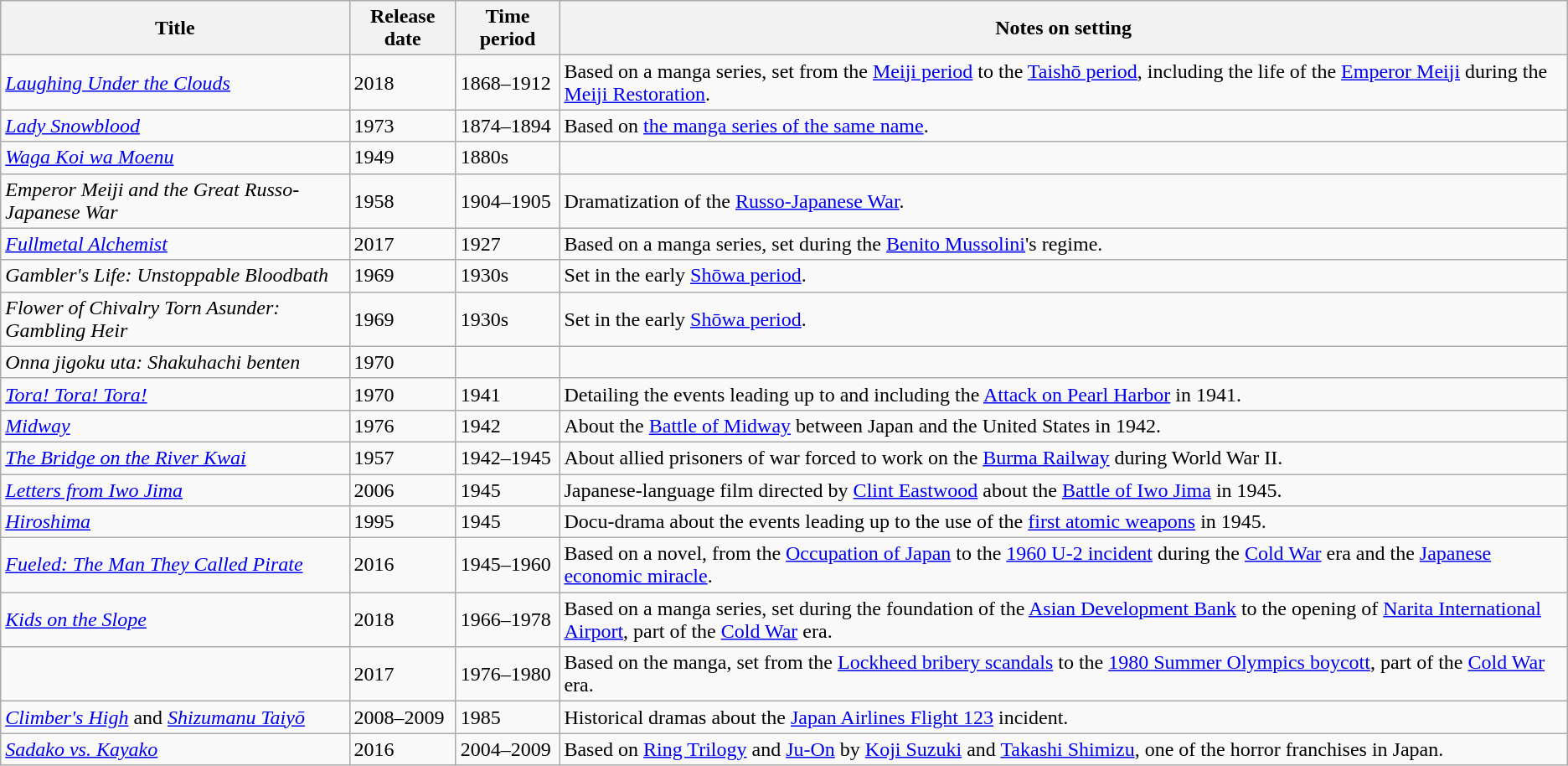<table class="wikitable sortable" border="1">
<tr>
<th scope="col">Title</th>
<th scope="col">Release date</th>
<th scope="col">Time period</th>
<th scope="col" class="unsortable">Notes on setting</th>
</tr>
<tr>
<td><em><a href='#'>Laughing Under the Clouds</a></em></td>
<td>2018</td>
<td>1868–1912</td>
<td>Based on a manga series, set from the <a href='#'>Meiji period</a> to the <a href='#'>Taishō period</a>, including the life of the <a href='#'>Emperor Meiji</a> during the <a href='#'>Meiji Restoration</a>.</td>
</tr>
<tr>
<td><em><a href='#'>Lady Snowblood</a></em></td>
<td>1973</td>
<td>1874–1894</td>
<td>Based on <a href='#'>the manga series of the same name</a>.</td>
</tr>
<tr>
<td><em><a href='#'>Waga Koi wa Moenu</a></em></td>
<td>1949</td>
<td>1880s</td>
<td></td>
</tr>
<tr>
<td><em>Emperor Meiji and the Great Russo-Japanese War</em></td>
<td>1958</td>
<td>1904–1905</td>
<td>Dramatization of the <a href='#'>Russo-Japanese War</a>.</td>
</tr>
<tr>
<td><em><a href='#'>Fullmetal Alchemist</a></em></td>
<td>2017</td>
<td>1927</td>
<td>Based on a manga series, set during the <a href='#'>Benito Mussolini</a>'s regime.</td>
</tr>
<tr>
<td><em>Gambler's Life: Unstoppable Bloodbath</em></td>
<td>1969</td>
<td>1930s</td>
<td>Set in the early <a href='#'>Shōwa period</a>.</td>
</tr>
<tr>
<td><em>Flower of Chivalry Torn Asunder: Gambling Heir</em></td>
<td>1969</td>
<td>1930s</td>
<td>Set in the early <a href='#'>Shōwa period</a>.</td>
</tr>
<tr>
<td><em>Onna jigoku uta: Shakuhachi benten</em></td>
<td>1970</td>
<td></td>
<td></td>
</tr>
<tr>
<td><em><a href='#'>Tora! Tora! Tora!</a></em></td>
<td>1970</td>
<td>1941</td>
<td>Detailing the events leading up to and including the <a href='#'>Attack on Pearl Harbor</a> in 1941.</td>
</tr>
<tr>
<td><em><a href='#'>Midway</a></em></td>
<td>1976</td>
<td>1942</td>
<td>About the <a href='#'>Battle of Midway</a> between Japan and the United States in 1942.</td>
</tr>
<tr>
<td><em><a href='#'>The Bridge on the River Kwai</a></em></td>
<td>1957</td>
<td>1942–1945</td>
<td>About allied prisoners of war forced to work on the <a href='#'>Burma Railway</a> during World War II.</td>
</tr>
<tr>
<td><em><a href='#'>Letters from Iwo Jima</a></em></td>
<td>2006</td>
<td>1945</td>
<td>Japanese-language film directed by <a href='#'>Clint Eastwood</a> about the <a href='#'>Battle of Iwo Jima</a> in 1945.</td>
</tr>
<tr>
<td><em><a href='#'>Hiroshima</a></em></td>
<td>1995</td>
<td>1945</td>
<td>Docu-drama about the events leading up to the use of the <a href='#'>first atomic weapons</a> in 1945.</td>
</tr>
<tr>
<td><em><a href='#'>Fueled: The Man They Called Pirate</a></em></td>
<td>2016</td>
<td>1945–1960</td>
<td>Based on a novel, from the <a href='#'>Occupation of Japan</a> to the <a href='#'>1960 U-2 incident</a> during the <a href='#'>Cold War</a> era and the <a href='#'>Japanese economic miracle</a>.</td>
</tr>
<tr>
<td><em><a href='#'>Kids on the Slope</a></em></td>
<td>2018</td>
<td>1966–1978</td>
<td>Based on a manga series, set during the foundation of the <a href='#'>Asian Development Bank</a> to the opening of <a href='#'>Narita International Airport</a>, part of the <a href='#'>Cold War</a> era.</td>
</tr>
<tr>
<td><em></em></td>
<td>2017</td>
<td>1976–1980</td>
<td>Based on the manga, set from the <a href='#'>Lockheed bribery scandals</a> to the <a href='#'>1980 Summer Olympics boycott</a>, part of the <a href='#'>Cold War</a> era.</td>
</tr>
<tr>
<td><em><a href='#'>Climber's High</a></em> and <em><a href='#'>Shizumanu Taiyō</a></em></td>
<td>2008–2009</td>
<td>1985</td>
<td>Historical dramas about the <a href='#'>Japan Airlines Flight 123</a> incident.</td>
</tr>
<tr>
<td><em><a href='#'>Sadako vs. Kayako</a></em></td>
<td>2016</td>
<td>2004–2009</td>
<td>Based on <a href='#'>Ring Trilogy</a> and <a href='#'>Ju-On</a> by <a href='#'>Koji Suzuki</a> and <a href='#'>Takashi Shimizu</a>, one of the horror franchises in Japan.</td>
</tr>
</table>
